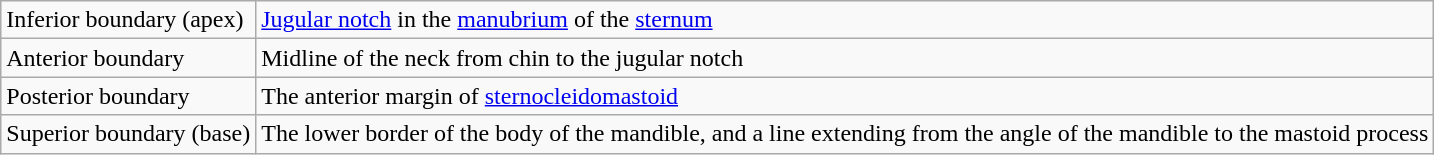<table class="wikitable">
<tr>
<td>Inferior boundary (apex)</td>
<td><a href='#'>Jugular notch</a> in the <a href='#'>manubrium</a> of the <a href='#'>sternum</a></td>
</tr>
<tr>
<td>Anterior boundary</td>
<td>Midline of the neck from chin to the jugular notch</td>
</tr>
<tr>
<td>Posterior boundary</td>
<td>The anterior margin of <a href='#'>sternocleidomastoid</a></td>
</tr>
<tr>
<td>Superior boundary (base)</td>
<td>The lower border of the body of the mandible, and a line extending from the angle of the mandible to the mastoid process</td>
</tr>
</table>
